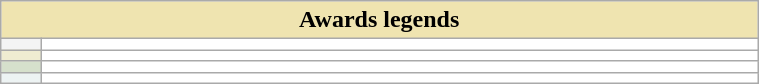<table class="wikitable" style="background-color:#FFFFFF;width:40%;">
<tr>
<th colspan="2" style="background-color:#EFE4B0;">Awards legends</th>
</tr>
<tr>
<td style="background-color:#F4F4F4;width:20px;"></td>
<td></td>
</tr>
<tr>
<td style="background-color:#EFECD1;width:20px;"></td>
<td></td>
</tr>
<tr>
<td style="background-color:#D6E0CC;width:20px;"></td>
<td></td>
</tr>
<tr>
<td style="background-color:#EDF3F3;width:20px;"></td>
<td></td>
</tr>
</table>
